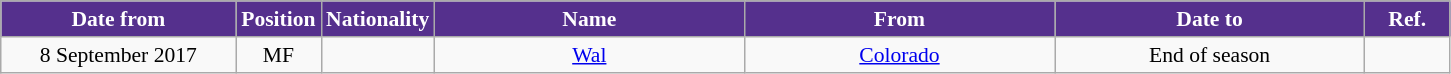<table class="wikitable"  style="text-align:center; font-size:90%; ">
<tr>
<th style="background:#55308D; color:white; width:150px;">Date from</th>
<th style="background:#55308D; color:white; width:50px;">Position</th>
<th style="background:#55308D; color:white; width:50px;">Nationality</th>
<th style="background:#55308D; color:white; width:200px;">Name</th>
<th style="background:#55308D; color:white; width:200px;">From</th>
<th style="background:#55308D; color:white; width:200px;">Date to</th>
<th style="background:#55308D; color:white; width:50px;">Ref.</th>
</tr>
<tr>
<td>8 September 2017</td>
<td>MF</td>
<td></td>
<td><a href='#'>Wal</a></td>
<td><a href='#'>Colorado</a></td>
<td>End of season</td>
<td></td>
</tr>
</table>
